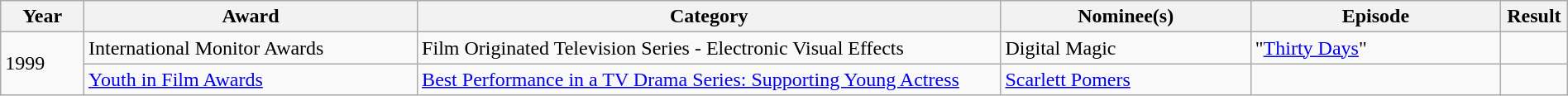<table class="wikitable" width=100%>
<tr>
<th width="5%">Year</th>
<th width="20%">Award</th>
<th width="35%">Category</th>
<th width="15%">Nominee(s)</th>
<th width="15%">Episode</th>
<th width="3.5%">Result</th>
</tr>
<tr>
<td rowspan="2">1999</td>
<td>International Monitor Awards</td>
<td>Film Originated Television Series - Electronic Visual Effects</td>
<td>Digital Magic</td>
<td>"<a href='#'>Thirty Days</a>"</td>
<td></td>
</tr>
<tr>
<td><a href='#'>Youth in Film Awards</a></td>
<td><a href='#'>Best Performance in a TV Drama Series: Supporting Young Actress</a></td>
<td><a href='#'>Scarlett Pomers</a></td>
<td></td>
<td></td>
</tr>
</table>
